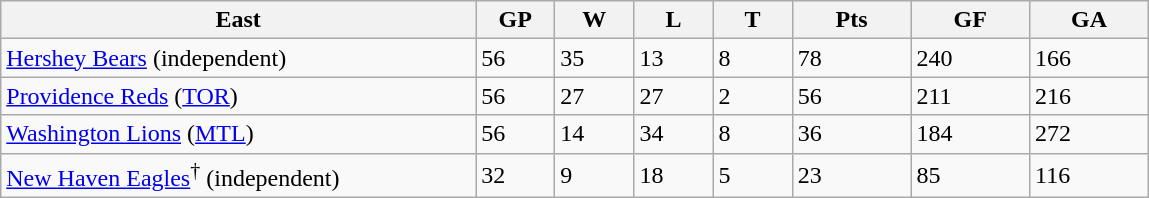<table class="wikitable">
<tr>
<th bgcolor="#DDDDFF" width="30%">East</th>
<th bgcolor="#DDDDFF" width="5%">GP</th>
<th bgcolor="#DDDDFF" width="5%">W</th>
<th bgcolor="#DDDDFF" width="5%">L</th>
<th bgcolor="#DDDDFF" width="5%">T</th>
<th bgcolor="#DDDDFF" width="7.5%">Pts</th>
<th bgcolor="#DDDDFF" width="7.5%">GF</th>
<th bgcolor="#DDDDFF" width="7.5%">GA</th>
</tr>
<tr>
<td><a href='#'>Hershey Bears</a> (independent)</td>
<td>56</td>
<td>35</td>
<td>13</td>
<td>8</td>
<td>78</td>
<td>240</td>
<td>166</td>
</tr>
<tr>
<td><a href='#'>Providence Reds</a> (<a href='#'>TOR</a>)</td>
<td>56</td>
<td>27</td>
<td>27</td>
<td>2</td>
<td>56</td>
<td>211</td>
<td>216</td>
</tr>
<tr>
<td><a href='#'>Washington Lions</a> (<a href='#'>MTL</a>)</td>
<td>56</td>
<td>14</td>
<td>34</td>
<td>8</td>
<td>36</td>
<td>184</td>
<td>272</td>
</tr>
<tr>
<td><a href='#'>New Haven Eagles</a><sup>†</sup> (independent)</td>
<td>32</td>
<td>9</td>
<td>18</td>
<td>5</td>
<td>23</td>
<td>85</td>
<td>116</td>
</tr>
</table>
